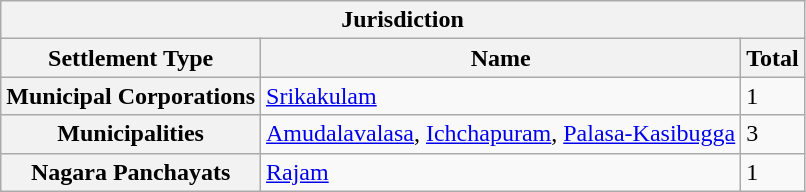<table class="wikitable" style="width:200pt,">
<tr>
<th colspan="3" style="text-align: center,">Jurisdiction</th>
</tr>
<tr>
<th style="text-align: center,">Settlement Type</th>
<th style="text-align: center,">Name</th>
<th style="text-align: center,">Total</th>
</tr>
<tr>
<th>Municipal Corporations</th>
<td><a href='#'>Srikakulam</a></td>
<td>1</td>
</tr>
<tr>
<th>Municipalities</th>
<td><a href='#'>Amudalavalasa</a>, <a href='#'>Ichchapuram</a>, <a href='#'>Palasa-Kasibugga</a></td>
<td>3</td>
</tr>
<tr>
<th>Nagara Panchayats</th>
<td><a href='#'>Rajam</a></td>
<td>1</td>
</tr>
</table>
